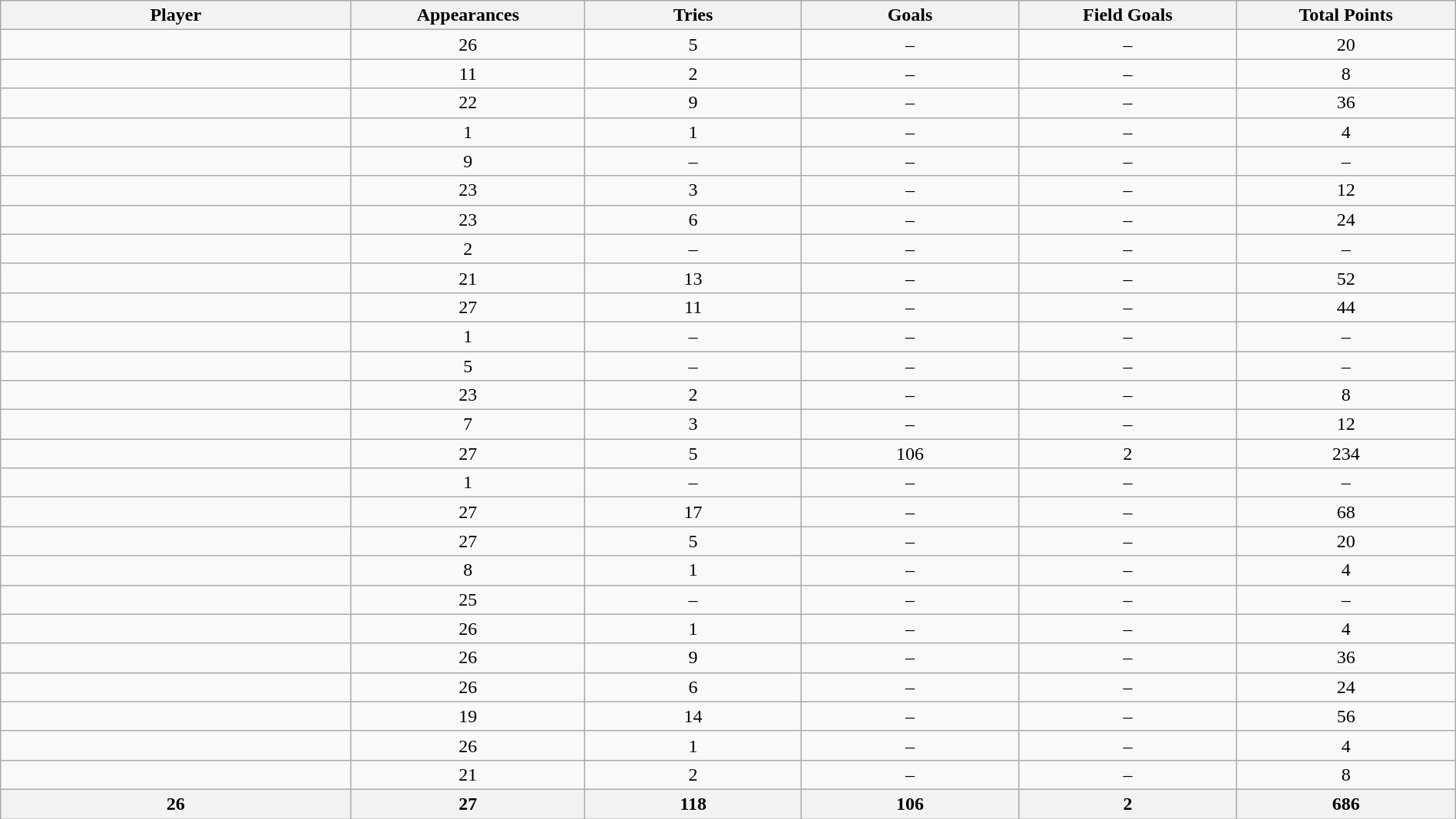<table class="wikitable sortable" width="100%" style="text-align: center;">
<tr>
<th style="width:25em">Player</th>
<th style="width:15em" data-sort-type="number">Appearances</th>
<th style="width:15em" data-sort-type="number">Tries</th>
<th style="width:15em" data-sort-type="number">Goals</th>
<th style="width:15em" data-sort-type="number">Field Goals</th>
<th style="width:15em" data-sort-type="number">Total Points</th>
</tr>
<tr>
<td></td>
<td>26</td>
<td>5</td>
<td>–</td>
<td>–</td>
<td>20</td>
</tr>
<tr>
<td></td>
<td>11</td>
<td>2</td>
<td>–</td>
<td>–</td>
<td>8</td>
</tr>
<tr>
<td></td>
<td>22</td>
<td>9</td>
<td>–</td>
<td>–</td>
<td>36</td>
</tr>
<tr>
<td></td>
<td>1</td>
<td>1</td>
<td>–</td>
<td>–</td>
<td>4</td>
</tr>
<tr>
<td></td>
<td>9</td>
<td>–</td>
<td>–</td>
<td>–</td>
<td>–</td>
</tr>
<tr>
<td></td>
<td>23</td>
<td>3</td>
<td>–</td>
<td>–</td>
<td>12</td>
</tr>
<tr>
<td></td>
<td>23</td>
<td>6</td>
<td>–</td>
<td>–</td>
<td>24</td>
</tr>
<tr>
<td></td>
<td>2</td>
<td>–</td>
<td>–</td>
<td>–</td>
<td>–</td>
</tr>
<tr>
<td></td>
<td>21</td>
<td>13</td>
<td>–</td>
<td>–</td>
<td>52</td>
</tr>
<tr>
<td></td>
<td>27</td>
<td>11</td>
<td>–</td>
<td>–</td>
<td>44</td>
</tr>
<tr>
<td></td>
<td>1</td>
<td>–</td>
<td>–</td>
<td>–</td>
<td>–</td>
</tr>
<tr>
<td></td>
<td>5</td>
<td>–</td>
<td>–</td>
<td>–</td>
<td>–</td>
</tr>
<tr>
<td></td>
<td>23</td>
<td>2</td>
<td>–</td>
<td>–</td>
<td>8</td>
</tr>
<tr>
<td></td>
<td>7</td>
<td>3</td>
<td>–</td>
<td>–</td>
<td>12</td>
</tr>
<tr>
<td></td>
<td>27</td>
<td>5</td>
<td>106</td>
<td>2</td>
<td>234</td>
</tr>
<tr>
<td></td>
<td>1</td>
<td>–</td>
<td>–</td>
<td>–</td>
<td>–</td>
</tr>
<tr>
<td></td>
<td>27</td>
<td>17</td>
<td>–</td>
<td>–</td>
<td>68</td>
</tr>
<tr>
<td></td>
<td>27</td>
<td>5</td>
<td>–</td>
<td>–</td>
<td>20</td>
</tr>
<tr>
<td></td>
<td>8</td>
<td>1</td>
<td>–</td>
<td>–</td>
<td>4</td>
</tr>
<tr>
<td></td>
<td>25</td>
<td>–</td>
<td>–</td>
<td>–</td>
<td>–</td>
</tr>
<tr>
<td></td>
<td>26</td>
<td>1</td>
<td>–</td>
<td>–</td>
<td>4</td>
</tr>
<tr>
<td></td>
<td>26</td>
<td>9</td>
<td>–</td>
<td>–</td>
<td>36</td>
</tr>
<tr>
<td></td>
<td>26</td>
<td>6</td>
<td>–</td>
<td>–</td>
<td>24</td>
</tr>
<tr>
<td></td>
<td>19</td>
<td>14</td>
<td>–</td>
<td>–</td>
<td>56</td>
</tr>
<tr>
<td></td>
<td>26</td>
<td>1</td>
<td>–</td>
<td>–</td>
<td>4</td>
</tr>
<tr>
<td></td>
<td>21</td>
<td>2</td>
<td>–</td>
<td>–</td>
<td>8</td>
</tr>
<tr class="sortbottom">
<th>26</th>
<th>27</th>
<th>118</th>
<th>106</th>
<th>2</th>
<th>686</th>
</tr>
</table>
